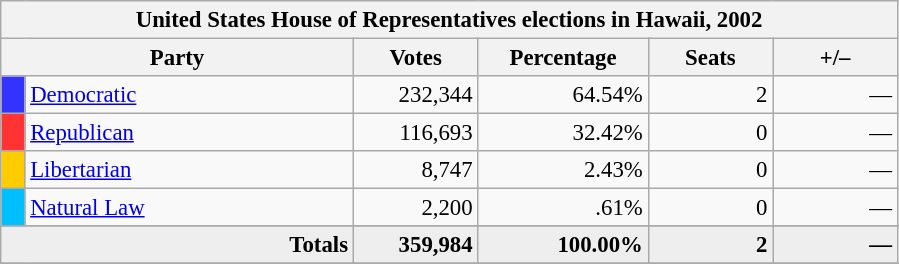<table class="wikitable" style="font-size: 95%;">
<tr>
<th colspan="6">United States House of Representatives elections in Hawaii, 2002</th>
</tr>
<tr>
<th colspan=2 style="width: 15em">Party</th>
<th style="width: 5em">Votes</th>
<th style="width: 7em">Percentage</th>
<th style="width: 5em">Seats</th>
<th style="width: 5em">+/–</th>
</tr>
<tr>
<th style="background-color:#3333FF; width: 3px"></th>
<td style="width: 130px"><a href='#'>Democratic</a></td>
<td align="right">232,344</td>
<td align="right">64.54%</td>
<td align="right">2</td>
<td align="right">—</td>
</tr>
<tr>
<th style="background-color:#FF3333; width: 3px"></th>
<td style="width: 130px"><a href='#'>Republican</a></td>
<td align="right">116,693</td>
<td align="right">32.42%</td>
<td align="right">0</td>
<td align="right">—</td>
</tr>
<tr>
<th style="background-color:#FFCC00; width: 3px"></th>
<td style="width: 130px"><a href='#'>Libertarian</a></td>
<td align="right">8,747</td>
<td align="right">2.43%</td>
<td align="right">0</td>
<td align="right">—</td>
</tr>
<tr>
<th style="background-color:#00BFFF; width: 3px"></th>
<td style="width: 130px"><a href='#'>Natural Law</a></td>
<td align="right">2,200</td>
<td align="right">.61%</td>
<td align="right">0</td>
<td align="right">—</td>
</tr>
<tr>
</tr>
<tr bgcolor="#EEEEEE">
<td colspan="2" align="right"><strong>Totals</strong></td>
<td align="right"><strong>359,984</strong></td>
<td align="right"><strong>100.00%</strong></td>
<td align="right"><strong>2</strong></td>
<td align="right"><strong>—</strong></td>
</tr>
<tr bgcolor="#EEEEEE">
</tr>
</table>
